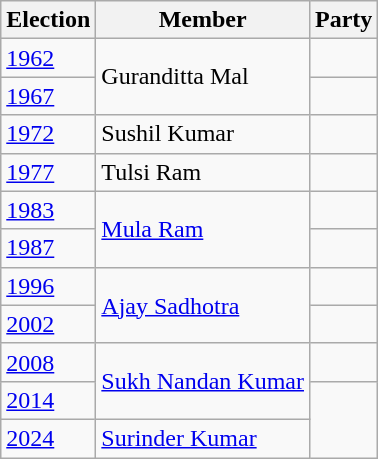<table class="wikitable sortable">
<tr>
<th>Election</th>
<th>Member</th>
<th colspan=2>Party</th>
</tr>
<tr>
<td><a href='#'>1962</a></td>
<td rowspan=2>Guranditta Mal</td>
<td></td>
</tr>
<tr>
<td><a href='#'>1967</a></td>
<td></td>
</tr>
<tr>
<td><a href='#'>1972</a></td>
<td>Sushil Kumar</td>
</tr>
<tr>
<td><a href='#'>1977</a></td>
<td>Tulsi Ram</td>
<td></td>
</tr>
<tr>
<td><a href='#'>1983</a></td>
<td rowspan=2><a href='#'>Mula Ram</a></td>
<td></td>
</tr>
<tr>
<td><a href='#'>1987</a></td>
</tr>
<tr>
<td><a href='#'>1996</a></td>
<td rowspan=2><a href='#'>Ajay Sadhotra</a></td>
<td></td>
</tr>
<tr>
<td><a href='#'>2002</a></td>
</tr>
<tr>
<td><a href='#'>2008</a></td>
<td rowspan=2><a href='#'>Sukh Nandan Kumar</a></td>
<td></td>
</tr>
<tr>
<td><a href='#'>2014</a></td>
</tr>
<tr>
<td><a href='#'>2024</a></td>
<td><a href='#'>Surinder Kumar</a></td>
</tr>
</table>
